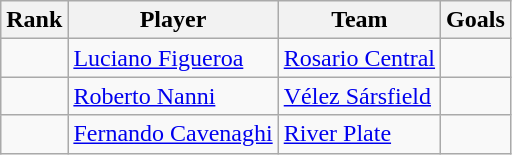<table class="wikitable">
<tr>
<th>Rank</th>
<th>Player</th>
<th>Team</th>
<th>Goals</th>
</tr>
<tr>
<td></td>
<td> <a href='#'>Luciano Figueroa</a></td>
<td><a href='#'>Rosario Central</a></td>
<td></td>
</tr>
<tr>
<td></td>
<td> <a href='#'>Roberto Nanni</a></td>
<td><a href='#'>Vélez Sársfield</a></td>
<td></td>
</tr>
<tr>
<td></td>
<td> <a href='#'>Fernando Cavenaghi</a></td>
<td><a href='#'>River Plate</a> </td>
</tr>
</table>
